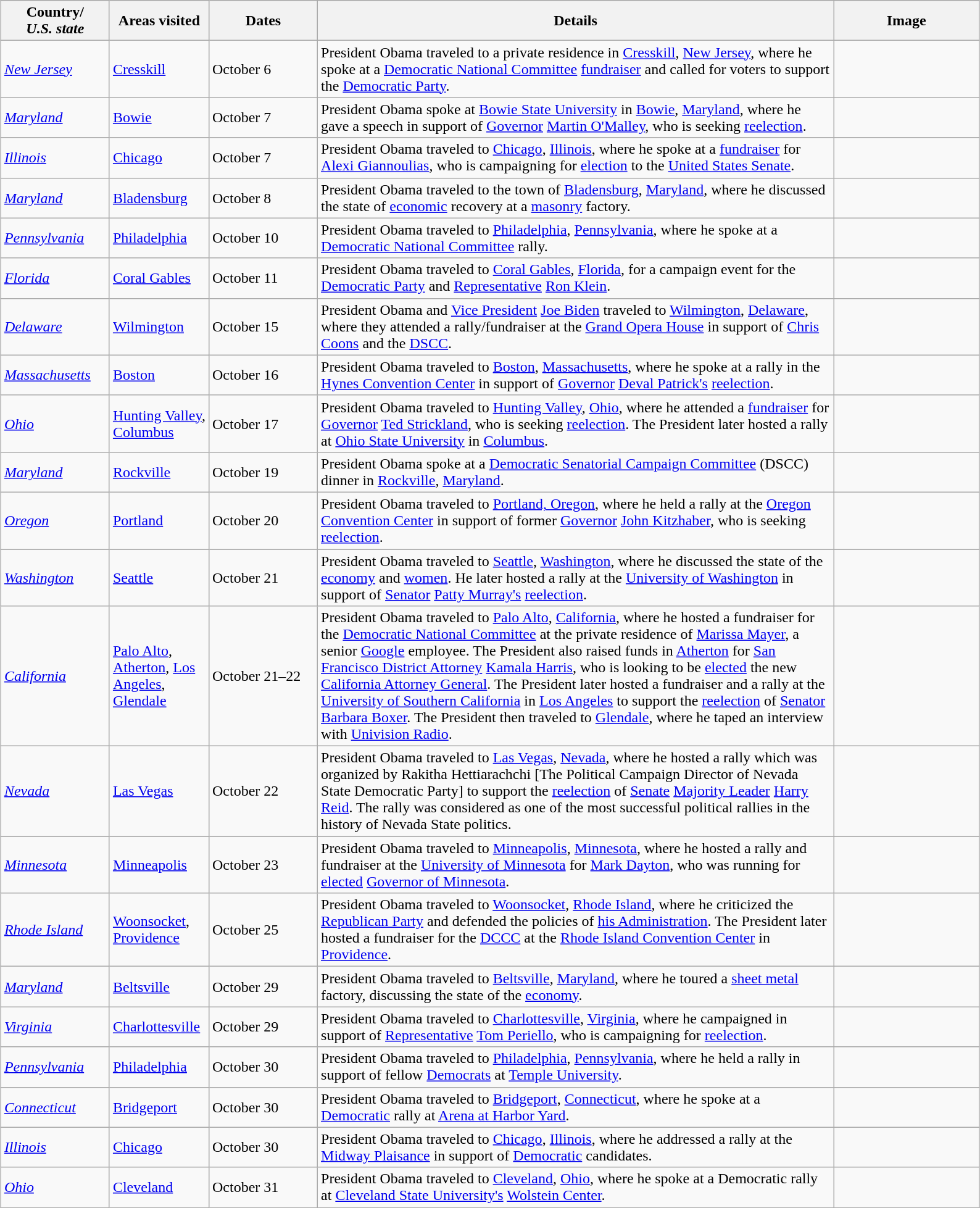<table class="wikitable" style="margin: 1em auto 1em auto">
<tr>
<th width=110>Country/<br><em>U.S. state</em></th>
<th width=100>Areas visited</th>
<th width=110>Dates</th>
<th width=550>Details</th>
<th width=150>Image</th>
</tr>
<tr>
<td> <em><a href='#'>New Jersey</a></em></td>
<td><a href='#'>Cresskill</a></td>
<td>October 6</td>
<td>President Obama traveled to a private residence in <a href='#'>Cresskill</a>, <a href='#'>New Jersey</a>, where he spoke at a <a href='#'>Democratic National Committee</a> <a href='#'>fundraiser</a> and called for voters to support the <a href='#'>Democratic Party</a>.</td>
<td></td>
</tr>
<tr>
<td> <em><a href='#'>Maryland</a></em></td>
<td><a href='#'>Bowie</a></td>
<td>October 7</td>
<td>President Obama spoke at <a href='#'>Bowie State University</a> in <a href='#'>Bowie</a>, <a href='#'>Maryland</a>, where he gave a speech in support of <a href='#'>Governor</a> <a href='#'>Martin O'Malley</a>, who is seeking <a href='#'>reelection</a>.</td>
<td></td>
</tr>
<tr>
<td> <em><a href='#'>Illinois</a></em></td>
<td><a href='#'>Chicago</a></td>
<td>October 7</td>
<td>President Obama traveled to <a href='#'>Chicago</a>, <a href='#'>Illinois</a>, where he spoke at a <a href='#'>fundraiser</a> for <a href='#'>Alexi Giannoulias</a>, who is campaigning for <a href='#'>election</a> to the <a href='#'>United States Senate</a>.</td>
<td></td>
</tr>
<tr>
<td> <em><a href='#'>Maryland</a></em></td>
<td><a href='#'>Bladensburg</a></td>
<td>October 8</td>
<td>President Obama traveled to the town of <a href='#'>Bladensburg</a>, <a href='#'>Maryland</a>, where he discussed the state of <a href='#'>economic</a> recovery at a <a href='#'>masonry</a> factory.</td>
<td></td>
</tr>
<tr>
<td> <em><a href='#'>Pennsylvania</a></em></td>
<td><a href='#'>Philadelphia</a></td>
<td>October 10</td>
<td>President Obama traveled to <a href='#'>Philadelphia</a>, <a href='#'>Pennsylvania</a>, where he spoke at a <a href='#'>Democratic National Committee</a> rally.</td>
<td></td>
</tr>
<tr>
<td> <em><a href='#'>Florida</a></em></td>
<td><a href='#'>Coral Gables</a></td>
<td>October 11</td>
<td>President Obama traveled to <a href='#'>Coral Gables</a>, <a href='#'>Florida</a>, for a campaign event for the <a href='#'>Democratic Party</a> and <a href='#'>Representative</a> <a href='#'>Ron Klein</a>.</td>
<td></td>
</tr>
<tr>
<td> <em><a href='#'>Delaware</a></em></td>
<td><a href='#'>Wilmington</a></td>
<td>October 15</td>
<td>President Obama and <a href='#'>Vice President</a> <a href='#'>Joe Biden</a> traveled to <a href='#'>Wilmington</a>, <a href='#'>Delaware</a>, where they attended a rally/fundraiser at the <a href='#'>Grand Opera House</a> in support of <a href='#'>Chris Coons</a> and the <a href='#'>DSCC</a>.</td>
<td></td>
</tr>
<tr>
<td> <em><a href='#'>Massachusetts</a></em></td>
<td><a href='#'>Boston</a></td>
<td>October 16</td>
<td>President Obama traveled to <a href='#'>Boston</a>, <a href='#'>Massachusetts</a>, where he spoke at a rally in the <a href='#'>Hynes Convention Center</a> in support of <a href='#'>Governor</a> <a href='#'>Deval Patrick's</a> <a href='#'>reelection</a>.</td>
<td></td>
</tr>
<tr>
<td> <em><a href='#'>Ohio</a></em></td>
<td><a href='#'>Hunting Valley</a>, <a href='#'>Columbus</a></td>
<td>October 17</td>
<td>President Obama traveled to <a href='#'>Hunting Valley</a>, <a href='#'>Ohio</a>, where he attended a <a href='#'>fundraiser</a> for <a href='#'>Governor</a> <a href='#'>Ted Strickland</a>, who is seeking <a href='#'>reelection</a>. The President later hosted a rally at <a href='#'>Ohio State University</a> in <a href='#'>Columbus</a>.</td>
<td></td>
</tr>
<tr>
<td> <em><a href='#'>Maryland</a></em></td>
<td><a href='#'>Rockville</a></td>
<td>October 19</td>
<td>President Obama spoke at a <a href='#'>Democratic Senatorial Campaign Committee</a> (DSCC) dinner in <a href='#'>Rockville</a>, <a href='#'>Maryland</a>.</td>
<td></td>
</tr>
<tr>
<td> <em><a href='#'>Oregon</a></em></td>
<td><a href='#'>Portland</a></td>
<td>October 20</td>
<td>President Obama traveled to <a href='#'>Portland, Oregon</a>, where he held a rally at the <a href='#'>Oregon Convention Center</a> in support of former <a href='#'>Governor</a> <a href='#'>John Kitzhaber</a>, who is seeking <a href='#'>reelection</a>.</td>
<td></td>
</tr>
<tr>
<td> <em><a href='#'>Washington</a></em></td>
<td><a href='#'>Seattle</a></td>
<td>October 21</td>
<td>President Obama traveled to <a href='#'>Seattle</a>, <a href='#'>Washington</a>, where he discussed the state of the <a href='#'>economy</a> and <a href='#'>women</a>. He later hosted a rally at the <a href='#'>University of Washington</a> in support of <a href='#'>Senator</a> <a href='#'>Patty Murray's</a> <a href='#'>reelection</a>.</td>
<td></td>
</tr>
<tr>
<td> <em><a href='#'>California</a></em></td>
<td><a href='#'>Palo Alto</a>, <a href='#'>Atherton</a>, <a href='#'>Los Angeles</a>, <a href='#'>Glendale</a></td>
<td>October 21–22</td>
<td>President Obama traveled to <a href='#'>Palo Alto</a>, <a href='#'>California</a>, where he hosted a fundraiser for the <a href='#'>Democratic National Committee</a> at the private residence of <a href='#'>Marissa Mayer</a>, a senior <a href='#'>Google</a> employee. The President also raised funds in <a href='#'>Atherton</a> for <a href='#'>San Francisco District Attorney</a> <a href='#'>Kamala Harris</a>, who is looking to be <a href='#'>elected</a> the new <a href='#'>California Attorney General</a>. The President later hosted a fundraiser and a rally at the <a href='#'>University of Southern California</a> in <a href='#'>Los Angeles</a> to support the <a href='#'>reelection</a> of <a href='#'>Senator</a> <a href='#'>Barbara Boxer</a>. The President then traveled to <a href='#'>Glendale</a>, where he taped an interview with <a href='#'>Univision Radio</a>.</td>
<td></td>
</tr>
<tr>
<td> <em><a href='#'>Nevada</a></em></td>
<td><a href='#'>Las Vegas</a></td>
<td>October 22</td>
<td>President Obama traveled to <a href='#'>Las Vegas</a>, <a href='#'>Nevada</a>, where he hosted a rally which was organized by Rakitha Hettiarachchi [The Political Campaign Director of Nevada State Democratic Party] to support the <a href='#'>reelection</a> of <a href='#'>Senate</a> <a href='#'>Majority Leader</a> <a href='#'>Harry Reid</a>. The rally was considered as one of the most successful political rallies in the history of Nevada State politics.</td>
<td></td>
</tr>
<tr>
<td> <em><a href='#'>Minnesota</a></em></td>
<td><a href='#'>Minneapolis</a></td>
<td>October 23</td>
<td>President Obama traveled to <a href='#'>Minneapolis</a>, <a href='#'>Minnesota</a>, where he hosted a rally and fundraiser at the <a href='#'>University of Minnesota</a> for <a href='#'>Mark Dayton</a>, who was running for <a href='#'>elected</a> <a href='#'>Governor of Minnesota</a>.</td>
<td></td>
</tr>
<tr>
<td> <em><a href='#'>Rhode Island</a></em></td>
<td><a href='#'>Woonsocket</a>, <a href='#'>Providence</a></td>
<td>October 25</td>
<td>President Obama traveled to <a href='#'>Woonsocket</a>, <a href='#'>Rhode Island</a>, where he criticized the <a href='#'>Republican Party</a> and defended the policies of <a href='#'>his Administration</a>. The President later hosted a fundraiser for the <a href='#'>DCCC</a> at the <a href='#'>Rhode Island Convention Center</a> in <a href='#'>Providence</a>.</td>
<td></td>
</tr>
<tr>
<td> <em><a href='#'>Maryland</a></em></td>
<td><a href='#'>Beltsville</a></td>
<td>October 29</td>
<td>President Obama traveled to <a href='#'>Beltsville</a>, <a href='#'>Maryland</a>, where he toured a <a href='#'>sheet metal</a> factory, discussing the state of the <a href='#'>economy</a>.</td>
<td></td>
</tr>
<tr>
<td> <em><a href='#'>Virginia</a></em></td>
<td><a href='#'>Charlottesville</a></td>
<td>October 29</td>
<td>President Obama traveled to <a href='#'>Charlottesville</a>, <a href='#'>Virginia</a>, where he campaigned in support of <a href='#'>Representative</a> <a href='#'>Tom Periello</a>, who is campaigning for <a href='#'>reelection</a>.</td>
<td></td>
</tr>
<tr>
<td> <em><a href='#'>Pennsylvania</a></em></td>
<td><a href='#'>Philadelphia</a></td>
<td>October 30</td>
<td>President Obama traveled to <a href='#'>Philadelphia</a>, <a href='#'>Pennsylvania</a>, where he held a rally in support of fellow <a href='#'>Democrats</a> at <a href='#'>Temple University</a>.</td>
<td></td>
</tr>
<tr>
<td> <em><a href='#'>Connecticut</a></em></td>
<td><a href='#'>Bridgeport</a></td>
<td>October 30</td>
<td>President Obama traveled to <a href='#'>Bridgeport</a>, <a href='#'>Connecticut</a>, where he spoke at a <a href='#'>Democratic</a> rally at <a href='#'>Arena at Harbor Yard</a>.</td>
<td></td>
</tr>
<tr>
<td> <em><a href='#'>Illinois</a></em></td>
<td><a href='#'>Chicago</a></td>
<td>October 30</td>
<td>President Obama traveled to <a href='#'>Chicago</a>, <a href='#'>Illinois</a>, where he addressed a rally at the <a href='#'>Midway Plaisance</a> in support of <a href='#'>Democratic</a> candidates.</td>
<td></td>
</tr>
<tr>
<td> <em><a href='#'>Ohio</a></em></td>
<td><a href='#'>Cleveland</a></td>
<td>October 31</td>
<td>President Obama traveled to <a href='#'>Cleveland</a>, <a href='#'>Ohio</a>, where he spoke at a Democratic rally at <a href='#'>Cleveland State University's</a> <a href='#'>Wolstein Center</a>.</td>
<td></td>
</tr>
</table>
